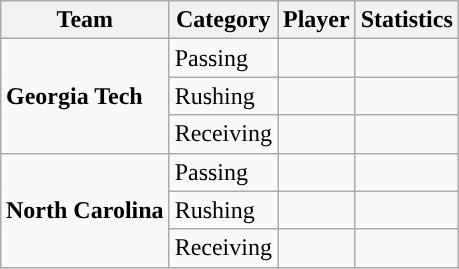<table class="wikitable" style="float: right;">
<tr>
<th>Team</th>
<th>Category</th>
<th>Player</th>
<th>Statistics</th>
</tr>
<tr>
<td rowspan=3><strong>Georgia Tech</strong></td>
<td>Passing</td>
<td></td>
<td></td>
</tr>
<tr>
<td>Rushing</td>
<td></td>
<td></td>
</tr>
<tr>
<td>Receiving</td>
<td></td>
<td></td>
</tr>
<tr>
<td rowspan=3><strong>North Carolina</strong></td>
<td>Passing</td>
<td></td>
<td></td>
</tr>
<tr>
<td>Rushing</td>
<td></td>
<td></td>
</tr>
<tr>
<td>Receiving</td>
<td></td>
<td></td>
</tr>
</table>
